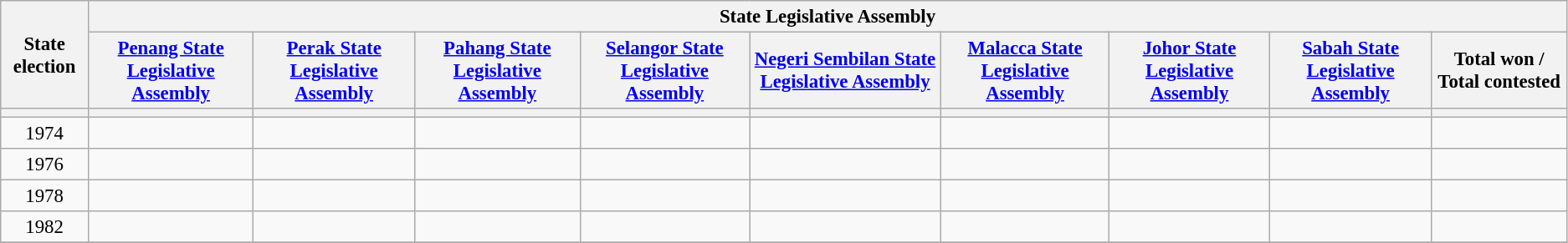<table class="wikitable sortable" style="text-align:center; font-size:95%;">
<tr>
<th rowspan=2>State election</th>
<th colspan="9">State Legislative Assembly</th>
</tr>
<tr>
<th><a href='#'>Penang State Legislative Assembly</a></th>
<th><a href='#'>Perak State Legislative Assembly</a></th>
<th><a href='#'>Pahang State Legislative Assembly</a></th>
<th><a href='#'>Selangor State Legislative Assembly</a></th>
<th><a href='#'>Negeri Sembilan State Legislative Assembly</a></th>
<th><a href='#'>Malacca State Legislative Assembly</a></th>
<th><a href='#'>Johor State Legislative Assembly</a></th>
<th><a href='#'>Sabah State Legislative Assembly</a></th>
<th>Total won / Total contested</th>
</tr>
<tr>
<th></th>
<th></th>
<th></th>
<th></th>
<th></th>
<th></th>
<th></th>
<th></th>
<th></th>
<th></th>
</tr>
<tr>
<td>1974</td>
<td></td>
<td></td>
<td></td>
<td></td>
<td></td>
<td></td>
<td></td>
<td></td>
<td></td>
</tr>
<tr>
<td>1976</td>
<td></td>
<td></td>
<td></td>
<td></td>
<td></td>
<td></td>
<td></td>
<td></td>
<td></td>
</tr>
<tr>
<td>1978</td>
<td></td>
<td></td>
<td></td>
<td></td>
<td></td>
<td></td>
<td></td>
<td></td>
<td></td>
</tr>
<tr>
<td>1982</td>
<td></td>
<td></td>
<td></td>
<td></td>
<td></td>
<td></td>
<td></td>
<td></td>
<td></td>
</tr>
<tr>
</tr>
</table>
